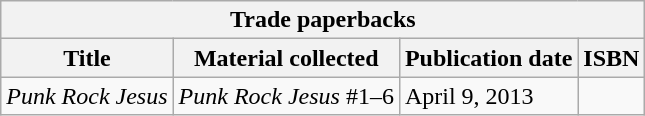<table class="wikitable">
<tr>
<th colspan=4>Trade paperbacks</th>
</tr>
<tr>
<th>Title</th>
<th>Material collected</th>
<th>Publication date</th>
<th>ISBN</th>
</tr>
<tr>
<td><em>Punk Rock Jesus</em></td>
<td><em>Punk Rock Jesus</em> #1–6</td>
<td>April 9, 2013</td>
<td></td>
</tr>
</table>
